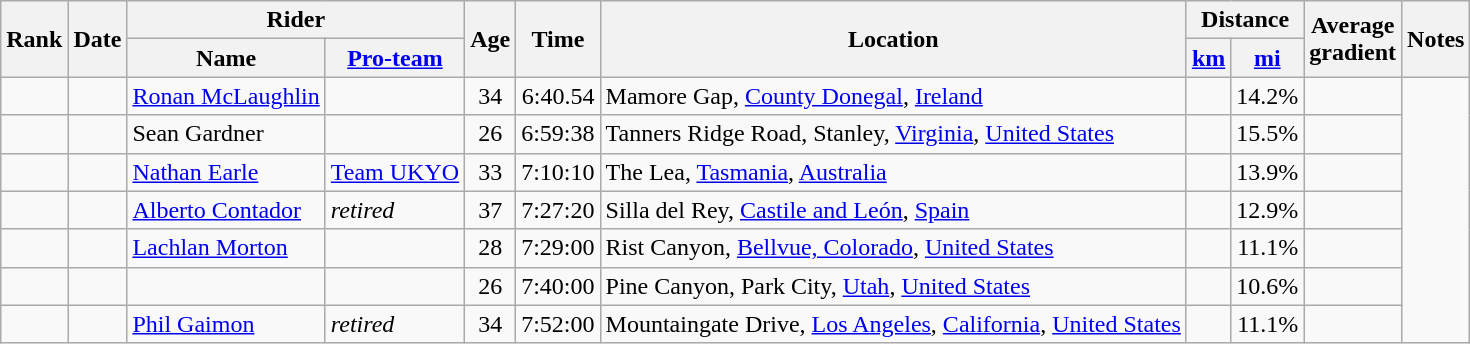<table class="wikitable sortable">
<tr>
<th rowspan=2>Rank</th>
<th rowspan=2>Date</th>
<th colspan=2>Rider</th>
<th rowspan=2>Age<br></th>
<th rowspan=2>Time</th>
<th rowspan=2>Location</th>
<th colspan=2>Distance</th>
<th rowspan=2>Average<br>gradient</th>
<th rowspan=2>Notes</th>
</tr>
<tr>
<th>Name</th>
<th><a href='#'>Pro-</a><a href='#'>team</a></th>
<th><a href='#'>km</a></th>
<th><a href='#'>mi</a></th>
</tr>
<tr>
<td align=center></td>
<td align=center></td>
<td> <a href='#'>Ronan McLaughlin</a></td>
<td></td>
<td align=center>34</td>
<td align=right>6:40.54</td>
<td>Mamore Gap, <a href='#'>County Donegal</a>, <a href='#'>Ireland</a></td>
<td></td>
<td align=right>14.2%</td>
<td></td>
</tr>
<tr>
<td align=center></td>
<td align=center></td>
<td> Sean Gardner</td>
<td></td>
<td align=center>26</td>
<td align=right>6:59:38</td>
<td>Tanners Ridge Road, Stanley, <a href='#'>Virginia</a>, <a href='#'>United States</a></td>
<td></td>
<td align=right>15.5%</td>
<td></td>
</tr>
<tr>
<td align=center></td>
<td align=center></td>
<td> <a href='#'>Nathan Earle</a></td>
<td><a href='#'>Team UKYO</a></td>
<td align=center>33</td>
<td align=right>7:10:10</td>
<td>The Lea, <a href='#'>Tasmania</a>, <a href='#'>Australia</a></td>
<td></td>
<td align=right>13.9%</td>
<td></td>
</tr>
<tr>
<td align=center></td>
<td align=center></td>
<td> <a href='#'>Alberto Contador</a></td>
<td><em>retired</em></td>
<td align=center>37</td>
<td align=right>7:27:20</td>
<td>Silla del Rey, <a href='#'>Castile and León</a>, <a href='#'>Spain</a></td>
<td></td>
<td align=right>12.9%</td>
<td></td>
</tr>
<tr>
<td align=center></td>
<td align=center></td>
<td> <a href='#'>Lachlan Morton</a></td>
<td></td>
<td align=center>28</td>
<td align=right>7:29:00</td>
<td>Rist Canyon, <a href='#'>Bellvue, Colorado</a>, <a href='#'>United States</a></td>
<td></td>
<td align=right>11.1%</td>
<td></td>
</tr>
<tr>
<td align=center></td>
<td align=center></td>
<td></td>
<td></td>
<td align=center>26</td>
<td align=right>7:40:00</td>
<td>Pine Canyon, Park City, <a href='#'>Utah</a>, <a href='#'>United States</a></td>
<td></td>
<td align=right>10.6%</td>
<td></td>
</tr>
<tr>
<td align=center></td>
<td align=center></td>
<td> <a href='#'>Phil Gaimon</a></td>
<td><em>retired</em></td>
<td align=center>34</td>
<td align=right>7:52:00</td>
<td>Mountaingate Drive, <a href='#'>Los Angeles</a>, <a href='#'>California</a>, <a href='#'>United States</a></td>
<td></td>
<td align=right>11.1%</td>
<td></td>
</tr>
</table>
